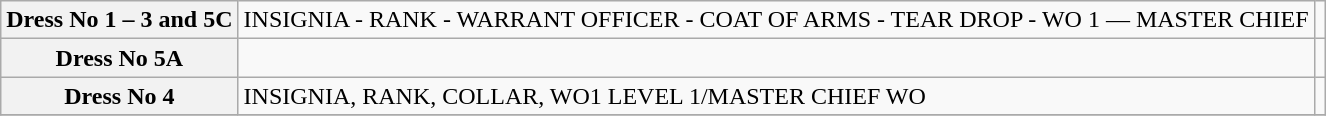<table class=wikitable style="text-align: left;">
<tr>
<th>Dress No 1 – 3 and 5C</th>
<td>INSIGNIA - RANK - WARRANT OFFICER - COAT OF ARMS - TEAR DROP - WO 1 — MASTER CHIEF</td>
<td></td>
</tr>
<tr>
<th>Dress No 5A</th>
<td></td>
<td></td>
</tr>
<tr>
<th>Dress No 4</th>
<td>INSIGNIA, RANK, COLLAR, WO1 LEVEL 1/MASTER CHIEF WO</td>
<td></td>
</tr>
<tr>
</tr>
</table>
